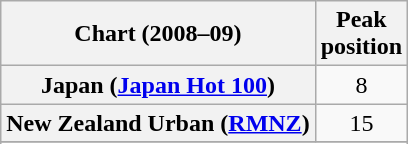<table class="wikitable sortable plainrowheaders" style="text-align:center">
<tr>
<th>Chart (2008–09)</th>
<th>Peak<br>position</th>
</tr>
<tr>
<th scope="row">Japan (<a href='#'>Japan Hot 100</a>)</th>
<td style="text-align:center;">8</td>
</tr>
<tr>
<th scope="row">New Zealand Urban (<a href='#'>RMNZ</a>)</th>
<td align="center">15</td>
</tr>
<tr>
</tr>
<tr>
</tr>
<tr>
</tr>
<tr>
</tr>
<tr>
</tr>
</table>
